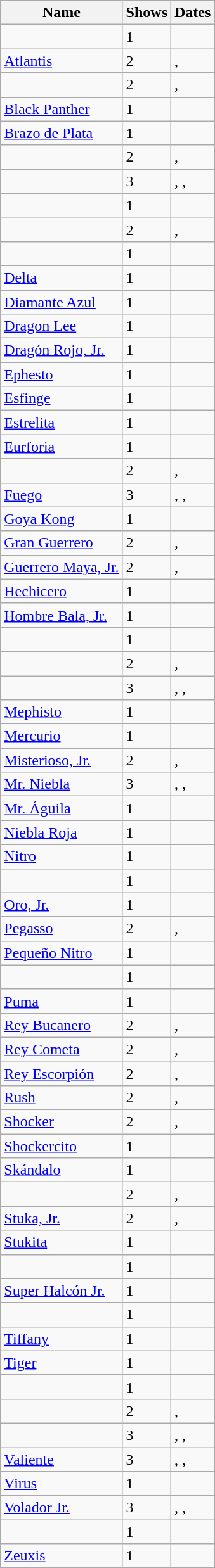<table class="wikitable sortable">
<tr>
<th>Name</th>
<th>Shows</th>
<th>Dates</th>
</tr>
<tr>
<td></td>
<td>1</td>
<td></td>
</tr>
<tr>
<td><a href='#'>Atlantis</a></td>
<td>2</td>
<td>, </td>
</tr>
<tr>
<td></td>
<td>2</td>
<td>, </td>
</tr>
<tr>
<td><a href='#'>Black Panther</a></td>
<td>1</td>
<td></td>
</tr>
<tr>
<td><a href='#'>Brazo de Plata</a></td>
<td>1</td>
<td></td>
</tr>
<tr>
<td></td>
<td>2</td>
<td>, </td>
</tr>
<tr>
<td></td>
<td>3</td>
<td>, , </td>
</tr>
<tr>
<td></td>
<td>1</td>
<td></td>
</tr>
<tr>
<td></td>
<td>2</td>
<td>, </td>
</tr>
<tr>
<td></td>
<td>1</td>
<td></td>
</tr>
<tr>
<td><a href='#'>Delta</a></td>
<td>1</td>
<td></td>
</tr>
<tr>
<td><a href='#'>Diamante Azul</a></td>
<td>1</td>
<td></td>
</tr>
<tr>
<td><a href='#'>Dragon Lee</a></td>
<td>1</td>
<td></td>
</tr>
<tr>
<td><a href='#'>Dragón Rojo, Jr.</a></td>
<td>1</td>
<td></td>
</tr>
<tr>
<td><a href='#'>Ephesto</a></td>
<td>1</td>
<td></td>
</tr>
<tr>
<td><a href='#'>Esfinge</a></td>
<td>1</td>
<td></td>
</tr>
<tr>
<td><a href='#'>Estrelita</a></td>
<td>1</td>
<td></td>
</tr>
<tr>
<td><a href='#'>Eurforia</a></td>
<td>1</td>
<td></td>
</tr>
<tr>
<td></td>
<td>2</td>
<td>, </td>
</tr>
<tr>
<td><a href='#'>Fuego</a></td>
<td>3</td>
<td>, , </td>
</tr>
<tr>
<td><a href='#'>Goya Kong</a></td>
<td>1</td>
<td></td>
</tr>
<tr>
<td><a href='#'>Gran Guerrero</a></td>
<td>2</td>
<td>, </td>
</tr>
<tr>
<td><a href='#'>Guerrero Maya, Jr.</a></td>
<td>2</td>
<td>, </td>
</tr>
<tr>
<td><a href='#'>Hechicero</a></td>
<td>1</td>
<td></td>
</tr>
<tr>
<td><a href='#'>Hombre Bala, Jr.</a></td>
<td>1</td>
<td></td>
</tr>
<tr>
<td></td>
<td>1</td>
<td></td>
</tr>
<tr>
<td></td>
<td>2</td>
<td>, </td>
</tr>
<tr>
<td></td>
<td>3</td>
<td>, , </td>
</tr>
<tr>
<td><a href='#'>Mephisto</a></td>
<td>1</td>
<td></td>
</tr>
<tr>
<td><a href='#'>Mercurio</a></td>
<td>1</td>
<td></td>
</tr>
<tr>
<td><a href='#'>Misterioso, Jr.</a></td>
<td>2</td>
<td>, </td>
</tr>
<tr>
<td><a href='#'>Mr. Niebla</a></td>
<td>3</td>
<td>, , </td>
</tr>
<tr>
<td><a href='#'>Mr. Águila</a></td>
<td>1</td>
<td></td>
</tr>
<tr>
<td><a href='#'>Niebla Roja</a></td>
<td>1</td>
<td></td>
</tr>
<tr>
<td><a href='#'>Nitro</a></td>
<td>1</td>
<td></td>
</tr>
<tr>
<td></td>
<td>1</td>
<td></td>
</tr>
<tr>
<td><a href='#'>Oro, Jr.</a></td>
<td>1</td>
<td></td>
</tr>
<tr>
<td><a href='#'>Pegasso</a></td>
<td>2</td>
<td>, </td>
</tr>
<tr>
<td><a href='#'>Pequeño Nitro</a></td>
<td>1</td>
<td></td>
</tr>
<tr>
<td></td>
<td>1</td>
<td></td>
</tr>
<tr>
<td><a href='#'>Puma</a></td>
<td>1</td>
<td></td>
</tr>
<tr>
<td><a href='#'>Rey Bucanero</a></td>
<td>2</td>
<td>, </td>
</tr>
<tr>
<td><a href='#'>Rey Cometa</a></td>
<td>2</td>
<td>, </td>
</tr>
<tr>
<td><a href='#'>Rey Escorpión</a></td>
<td>2</td>
<td>, </td>
</tr>
<tr>
<td><a href='#'>Rush</a></td>
<td>2</td>
<td>, </td>
</tr>
<tr>
<td><a href='#'>Shocker</a></td>
<td>2</td>
<td>, </td>
</tr>
<tr>
<td><a href='#'>Shockercito</a></td>
<td>1</td>
<td></td>
</tr>
<tr>
<td><a href='#'>Skándalo</a></td>
<td>1</td>
<td></td>
</tr>
<tr>
<td></td>
<td>2</td>
<td>, </td>
</tr>
<tr>
<td><a href='#'>Stuka, Jr.</a></td>
<td>2</td>
<td>, </td>
</tr>
<tr>
<td><a href='#'>Stukita</a></td>
<td>1</td>
<td></td>
</tr>
<tr>
<td></td>
<td>1</td>
<td></td>
</tr>
<tr>
<td><a href='#'>Super Halcón Jr.</a></td>
<td>1</td>
<td></td>
</tr>
<tr>
<td></td>
<td>1</td>
<td></td>
</tr>
<tr>
<td><a href='#'>Tiffany</a></td>
<td>1</td>
<td></td>
</tr>
<tr>
<td><a href='#'>Tiger</a></td>
<td>1</td>
<td></td>
</tr>
<tr>
<td></td>
<td>1</td>
<td></td>
</tr>
<tr>
<td></td>
<td>2</td>
<td>, </td>
</tr>
<tr>
<td></td>
<td>3</td>
<td>, , </td>
</tr>
<tr>
<td><a href='#'>Valiente</a></td>
<td>3</td>
<td>, , </td>
</tr>
<tr>
<td><a href='#'>Virus</a></td>
<td>1</td>
<td></td>
</tr>
<tr>
<td><a href='#'>Volador Jr.</a></td>
<td>3</td>
<td>, , </td>
</tr>
<tr>
<td></td>
<td>1</td>
<td></td>
</tr>
<tr>
<td><a href='#'>Zeuxis</a></td>
<td>1</td>
<td></td>
</tr>
</table>
